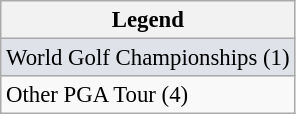<table class="wikitable" style="font-size:95%;">
<tr>
<th>Legend</th>
</tr>
<tr style="background:#dfe2e9;">
<td>World Golf Championships (1)</td>
</tr>
<tr>
<td>Other PGA Tour (4)</td>
</tr>
</table>
